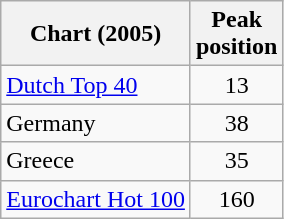<table class="wikitable">
<tr>
<th align="center">Chart (2005)</th>
<th align="center">Peak<br>position</th>
</tr>
<tr>
<td align="left"><a href='#'>Dutch Top 40</a></td>
<td align="center">13</td>
</tr>
<tr>
<td align="left">Germany</td>
<td align="center">38</td>
</tr>
<tr>
<td align="left">Greece</td>
<td align="center">35</td>
</tr>
<tr>
<td align="left"><a href='#'>Eurochart Hot 100</a></td>
<td align="center">160</td>
</tr>
</table>
